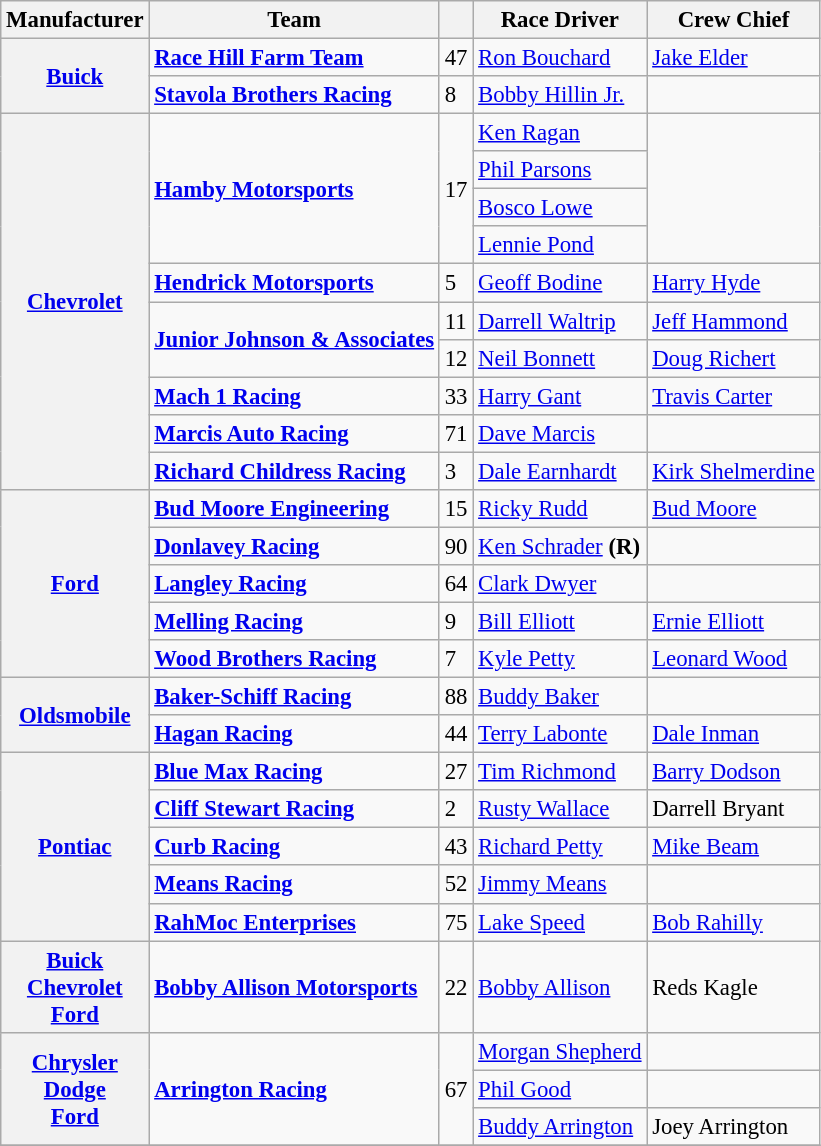<table class="wikitable" style="font-size: 95%;">
<tr>
<th>Manufacturer</th>
<th>Team</th>
<th></th>
<th>Race Driver</th>
<th>Crew Chief</th>
</tr>
<tr>
<th rowspan=2><a href='#'>Buick</a></th>
<td><strong><a href='#'>Race Hill Farm Team</a></strong></td>
<td>47</td>
<td><a href='#'>Ron Bouchard</a></td>
<td><a href='#'>Jake Elder</a></td>
</tr>
<tr>
<td><strong><a href='#'>Stavola Brothers Racing</a></strong></td>
<td>8</td>
<td><a href='#'>Bobby Hillin Jr.</a></td>
<td></td>
</tr>
<tr>
<th rowspan=10><a href='#'>Chevrolet</a></th>
<td rowspan=4><strong><a href='#'>Hamby Motorsports</a></strong></td>
<td rowspan=4>17</td>
<td><a href='#'>Ken Ragan</a> <small></small></td>
<td rowspan=4></td>
</tr>
<tr>
<td><a href='#'>Phil Parsons</a> <small></small></td>
</tr>
<tr>
<td><a href='#'>Bosco Lowe</a> <small></small></td>
</tr>
<tr>
<td><a href='#'>Lennie Pond</a> <small></small></td>
</tr>
<tr>
<td><strong><a href='#'>Hendrick Motorsports</a></strong></td>
<td>5</td>
<td><a href='#'>Geoff Bodine</a></td>
<td><a href='#'>Harry Hyde</a></td>
</tr>
<tr>
<td rowspan=2><strong><a href='#'>Junior Johnson & Associates</a></strong></td>
<td>11</td>
<td><a href='#'>Darrell Waltrip</a></td>
<td><a href='#'>Jeff Hammond</a></td>
</tr>
<tr>
<td>12</td>
<td><a href='#'>Neil Bonnett</a></td>
<td><a href='#'>Doug Richert</a></td>
</tr>
<tr>
<td><strong><a href='#'>Mach 1 Racing</a></strong></td>
<td>33</td>
<td><a href='#'>Harry Gant</a></td>
<td><a href='#'>Travis Carter</a></td>
</tr>
<tr>
<td><strong><a href='#'>Marcis Auto Racing</a></strong></td>
<td>71</td>
<td><a href='#'>Dave Marcis</a></td>
<td></td>
</tr>
<tr>
<td><strong><a href='#'>Richard Childress Racing</a></strong></td>
<td>3</td>
<td><a href='#'>Dale Earnhardt</a></td>
<td><a href='#'>Kirk Shelmerdine</a></td>
</tr>
<tr>
<th rowspan=5><a href='#'>Ford</a></th>
<td><strong><a href='#'>Bud Moore Engineering</a></strong></td>
<td>15</td>
<td><a href='#'>Ricky Rudd</a></td>
<td><a href='#'>Bud Moore</a></td>
</tr>
<tr>
<td><strong><a href='#'>Donlavey Racing</a></strong></td>
<td>90</td>
<td><a href='#'>Ken Schrader</a> <strong>(R)</strong></td>
<td></td>
</tr>
<tr>
<td><strong><a href='#'>Langley Racing</a></strong></td>
<td>64</td>
<td><a href='#'>Clark Dwyer</a></td>
<td></td>
</tr>
<tr>
<td><strong><a href='#'>Melling Racing</a></strong></td>
<td>9</td>
<td><a href='#'>Bill Elliott</a></td>
<td><a href='#'>Ernie Elliott</a></td>
</tr>
<tr>
<td><strong><a href='#'>Wood Brothers Racing</a></strong></td>
<td>7</td>
<td><a href='#'>Kyle Petty</a></td>
<td><a href='#'>Leonard Wood</a></td>
</tr>
<tr>
<th rowspan=2><a href='#'>Oldsmobile</a></th>
<td><strong><a href='#'>Baker-Schiff Racing</a></strong></td>
<td>88</td>
<td><a href='#'>Buddy Baker</a></td>
<td></td>
</tr>
<tr>
<td><strong><a href='#'>Hagan Racing</a></strong></td>
<td>44</td>
<td><a href='#'>Terry Labonte</a></td>
<td><a href='#'>Dale Inman</a></td>
</tr>
<tr>
<th rowspan=5><a href='#'>Pontiac</a></th>
<td><strong><a href='#'>Blue Max Racing</a></strong></td>
<td>27</td>
<td><a href='#'>Tim Richmond</a></td>
<td><a href='#'>Barry Dodson</a></td>
</tr>
<tr>
<td><strong><a href='#'>Cliff Stewart Racing</a></strong></td>
<td>2</td>
<td><a href='#'>Rusty Wallace</a></td>
<td>Darrell Bryant</td>
</tr>
<tr>
<td><strong><a href='#'>Curb Racing</a></strong></td>
<td>43</td>
<td><a href='#'>Richard Petty</a></td>
<td><a href='#'>Mike Beam</a></td>
</tr>
<tr>
<td><strong><a href='#'>Means Racing</a></strong></td>
<td>52</td>
<td><a href='#'>Jimmy Means</a></td>
<td></td>
</tr>
<tr>
<td><strong><a href='#'>RahMoc Enterprises</a></strong></td>
<td>75</td>
<td><a href='#'>Lake Speed</a></td>
<td><a href='#'>Bob Rahilly</a></td>
</tr>
<tr>
<th><a href='#'>Buick</a> <small></small><br> <a href='#'>Chevrolet</a> <small></small><br><a href='#'>Ford</a> <small></small></th>
<td><strong><a href='#'>Bobby Allison Motorsports</a></strong></td>
<td>22</td>
<td><a href='#'>Bobby Allison</a></td>
<td>Reds Kagle</td>
</tr>
<tr>
<th rowspan=3><a href='#'>Chrysler</a> <small></small><br><a href='#'>Dodge</a> <small></small><br><a href='#'>Ford</a> <small></small></th>
<td rowspan=3><strong><a href='#'>Arrington Racing</a></strong></td>
<td rowspan=3>67</td>
<td><a href='#'>Morgan Shepherd</a> <small></small></td>
<td></td>
</tr>
<tr>
<td><a href='#'>Phil Good</a> <small></small></td>
<td></td>
</tr>
<tr>
<td><a href='#'>Buddy Arrington</a> <small></small></td>
<td>Joey Arrington <small></small></td>
</tr>
<tr>
</tr>
</table>
